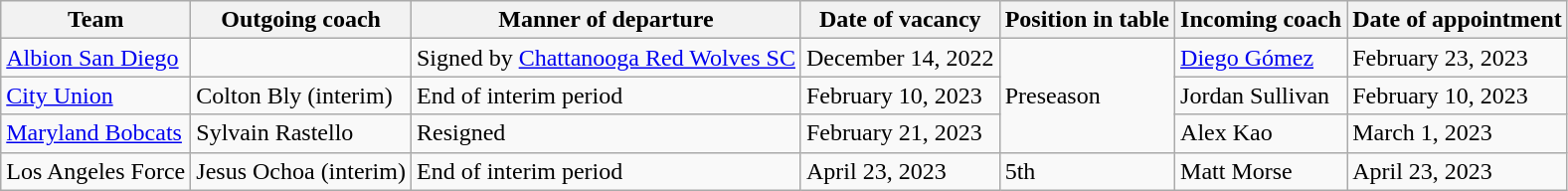<table class="wikitable">
<tr>
<th>Team</th>
<th>Outgoing coach</th>
<th>Manner of departure</th>
<th>Date of vacancy</th>
<th>Position in table</th>
<th>Incoming coach</th>
<th>Date of appointment</th>
</tr>
<tr>
<td><a href='#'>Albion San Diego</a></td>
<td> </td>
<td>Signed by <a href='#'>Chattanooga Red Wolves SC</a></td>
<td>December 14, 2022</td>
<td rowspan="3">Preseason</td>
<td> <a href='#'>Diego Gómez</a></td>
<td>February 23, 2023</td>
</tr>
<tr>
<td><a href='#'>City Union</a></td>
<td> Colton Bly (interim)</td>
<td>End of interim period</td>
<td>February 10, 2023</td>
<td> Jordan Sullivan</td>
<td>February 10, 2023</td>
</tr>
<tr>
<td><a href='#'>Maryland Bobcats</a></td>
<td> Sylvain Rastello</td>
<td>Resigned</td>
<td>February 21, 2023</td>
<td> Alex Kao</td>
<td>March 1, 2023</td>
</tr>
<tr>
<td>Los Angeles Force</td>
<td> Jesus Ochoa (interim)</td>
<td>End of interim period</td>
<td>April 23, 2023</td>
<td>5th</td>
<td> Matt Morse</td>
<td>April 23, 2023</td>
</tr>
</table>
